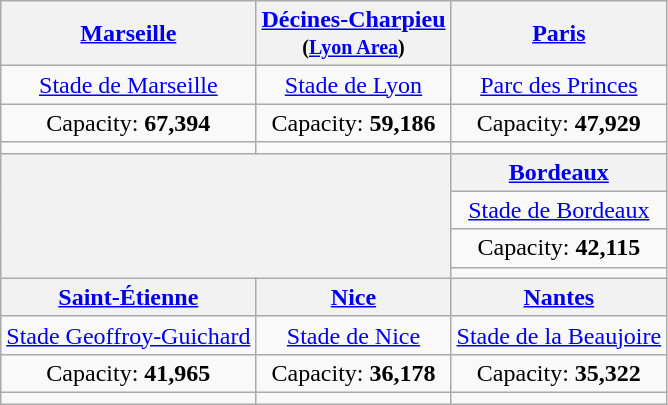<table class="wikitable" style="text-align:center">
<tr>
<th><a href='#'>Marseille</a></th>
<th><a href='#'>Décines-Charpieu</a><br><small>(<a href='#'>Lyon Area</a>)</small></th>
<th><a href='#'>Paris</a></th>
</tr>
<tr>
<td><a href='#'>Stade de Marseille</a></td>
<td><a href='#'>Stade de Lyon</a></td>
<td><a href='#'>Parc des Princes</a></td>
</tr>
<tr>
<td>Capacity: <strong>67,394</strong></td>
<td>Capacity: <strong>59,186</strong></td>
<td>Capacity: <strong>47,929</strong></td>
</tr>
<tr>
<td></td>
<td></td>
<td></td>
</tr>
<tr>
<th rowspan="4" colspan="2"></th>
<th><a href='#'>Bordeaux</a></th>
</tr>
<tr>
<td><a href='#'>Stade de Bordeaux</a></td>
</tr>
<tr>
<td>Capacity: <strong>42,115</strong></td>
</tr>
<tr>
<td></td>
</tr>
<tr>
<th><a href='#'>Saint-Étienne</a></th>
<th><a href='#'>Nice</a></th>
<th><a href='#'>Nantes</a></th>
</tr>
<tr>
<td><a href='#'>Stade Geoffroy-Guichard</a></td>
<td><a href='#'>Stade de Nice</a></td>
<td><a href='#'>Stade de la Beaujoire</a></td>
</tr>
<tr>
<td>Capacity: <strong>41,965</strong></td>
<td>Capacity: <strong>36,178</strong></td>
<td>Capacity: <strong>35,322</strong></td>
</tr>
<tr>
<td></td>
<td></td>
<td></td>
</tr>
</table>
